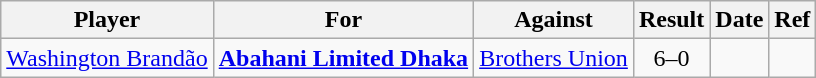<table class="wikitable">
<tr>
<th>Player</th>
<th>For</th>
<th>Against</th>
<th style="text-align:center">Result</th>
<th>Date</th>
<th>Ref</th>
</tr>
<tr>
<td> <a href='#'>Washington Brandão</a></td>
<td><strong><a href='#'>Abahani Limited Dhaka</a></strong></td>
<td><a href='#'>Brothers Union</a></td>
<td style="text-align:center;">6–0</td>
<td></td>
<td></td>
</tr>
</table>
